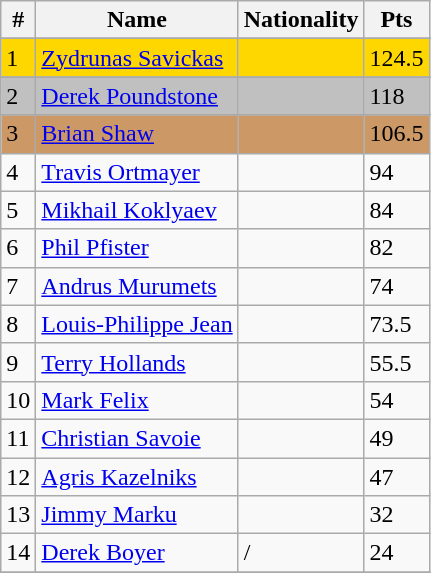<table class="wikitable">
<tr>
<th>#</th>
<th>Name</th>
<th>Nationality</th>
<th>Pts</th>
</tr>
<tr>
</tr>
<tr style="background:gold;">
<td>1</td>
<td><a href='#'>Zydrunas Savickas</a></td>
<td></td>
<td>124.5</td>
</tr>
<tr>
</tr>
<tr style="background:silver;">
<td>2</td>
<td><a href='#'>Derek Poundstone</a></td>
<td></td>
<td>118</td>
</tr>
<tr>
</tr>
<tr style="background:#c96;">
<td>3</td>
<td><a href='#'>Brian Shaw</a></td>
<td></td>
<td>106.5</td>
</tr>
<tr>
<td>4</td>
<td><a href='#'>Travis Ortmayer</a></td>
<td></td>
<td>94</td>
</tr>
<tr>
<td>5</td>
<td><a href='#'>Mikhail Koklyaev</a></td>
<td></td>
<td>84</td>
</tr>
<tr>
<td>6</td>
<td><a href='#'>Phil Pfister</a></td>
<td></td>
<td>82</td>
</tr>
<tr>
<td>7</td>
<td><a href='#'>Andrus Murumets</a></td>
<td></td>
<td>74</td>
</tr>
<tr>
<td>8</td>
<td><a href='#'>Louis-Philippe Jean</a></td>
<td></td>
<td>73.5</td>
</tr>
<tr>
<td>9</td>
<td><a href='#'>Terry Hollands</a></td>
<td></td>
<td>55.5</td>
</tr>
<tr>
<td>10</td>
<td><a href='#'>Mark Felix</a></td>
<td></td>
<td>54</td>
</tr>
<tr>
<td>11</td>
<td><a href='#'>Christian Savoie</a></td>
<td></td>
<td>49</td>
</tr>
<tr>
<td>12</td>
<td><a href='#'>Agris Kazelniks</a></td>
<td></td>
<td>47</td>
</tr>
<tr>
<td>13</td>
<td><a href='#'>Jimmy Marku</a></td>
<td></td>
<td>32</td>
</tr>
<tr>
<td>14</td>
<td><a href='#'>Derek Boyer</a></td>
<td>/</td>
<td>24</td>
</tr>
<tr>
</tr>
</table>
